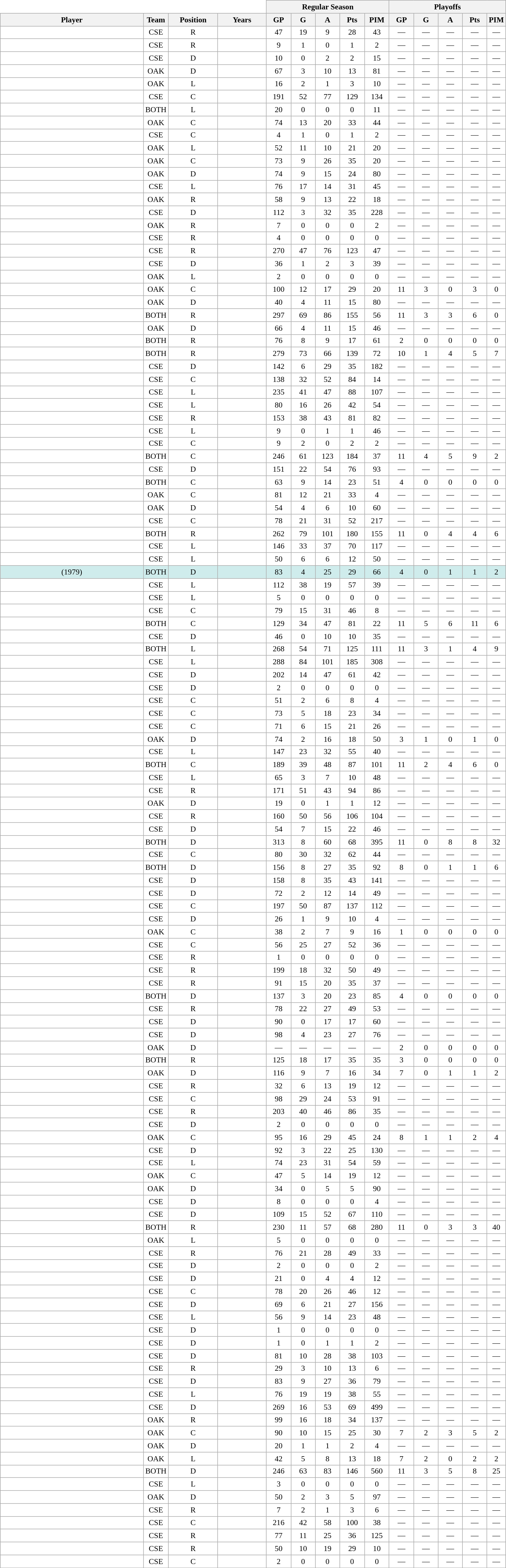<table class="wikitable sortable" style="text-align:center; border:0; background:white; width:65em; font-size:90%;">
<tr>
<th colspan=4 style="border:0; background:white;"></th>
<th colspan=5>Regular Season</th>
<th colspan=5>Playoffs</th>
</tr>
<tr>
<th style="width:30%;">Player</th>
<th style="width:5%;">Team</th>
<th style="width:10%;">Position</th>
<th style="width:10%;">Years</th>
<th data-sort-type="number" style="width:5%;">GP</th>
<th data-sort-type="number" style="width:5%;">G</th>
<th data-sort-type="number" style="width:5%;">A</th>
<th data-sort-type="number" style="width:5%;">Pts</th>
<th data-sort-type="number" style="width:5%;">PIM</th>
<th data-sort-type="number" style="width:5%;">GP</th>
<th data-sort-type="number" style="width:5%;">G</th>
<th data-sort-type="number" style="width:5%;">A</th>
<th data-sort-type="number" style="width:5%;">Pts</th>
<th data-sort-type="number" style="width:5%;">PIM</th>
</tr>
<tr>
<td></td>
<td>CSE</td>
<td>R</td>
<td></td>
<td>47</td>
<td>19</td>
<td>9</td>
<td>28</td>
<td>43</td>
<td>—</td>
<td>—</td>
<td>—</td>
<td>—</td>
<td>—</td>
</tr>
<tr>
<td></td>
<td>CSE</td>
<td>R</td>
<td></td>
<td>9</td>
<td>1</td>
<td>0</td>
<td>1</td>
<td>2</td>
<td>—</td>
<td>—</td>
<td>—</td>
<td>—</td>
<td>—</td>
</tr>
<tr>
<td></td>
<td>CSE</td>
<td>D</td>
<td></td>
<td>10</td>
<td>0</td>
<td>2</td>
<td>2</td>
<td>15</td>
<td>—</td>
<td>—</td>
<td>—</td>
<td>—</td>
<td>—</td>
</tr>
<tr>
<td></td>
<td>OAK</td>
<td>D</td>
<td></td>
<td>67</td>
<td>3</td>
<td>10</td>
<td>13</td>
<td>81</td>
<td>—</td>
<td>—</td>
<td>—</td>
<td>—</td>
<td>—</td>
</tr>
<tr>
<td></td>
<td>OAK</td>
<td>L</td>
<td></td>
<td>16</td>
<td>2</td>
<td>1</td>
<td>3</td>
<td>10</td>
<td>—</td>
<td>—</td>
<td>—</td>
<td>—</td>
<td>—</td>
</tr>
<tr>
<td></td>
<td>CSE</td>
<td>C</td>
<td></td>
<td>191</td>
<td>52</td>
<td>77</td>
<td>129</td>
<td>134</td>
<td>—</td>
<td>—</td>
<td>—</td>
<td>—</td>
<td>—</td>
</tr>
<tr>
<td></td>
<td>BOTH</td>
<td>L</td>
<td></td>
<td>20</td>
<td>0</td>
<td>0</td>
<td>0</td>
<td>11</td>
<td>—</td>
<td>—</td>
<td>—</td>
<td>—</td>
<td>—</td>
</tr>
<tr>
<td></td>
<td>OAK</td>
<td>C</td>
<td></td>
<td>74</td>
<td>13</td>
<td>20</td>
<td>33</td>
<td>44</td>
<td>—</td>
<td>—</td>
<td>—</td>
<td>—</td>
<td>—</td>
</tr>
<tr>
<td></td>
<td>CSE</td>
<td>C</td>
<td></td>
<td>4</td>
<td>1</td>
<td>0</td>
<td>1</td>
<td>2</td>
<td>—</td>
<td>—</td>
<td>—</td>
<td>—</td>
<td>—</td>
</tr>
<tr>
<td></td>
<td>OAK</td>
<td>L</td>
<td></td>
<td>52</td>
<td>11</td>
<td>10</td>
<td>21</td>
<td>20</td>
<td>—</td>
<td>—</td>
<td>—</td>
<td>—</td>
<td>—</td>
</tr>
<tr>
<td></td>
<td>OAK</td>
<td>C</td>
<td></td>
<td>73</td>
<td>9</td>
<td>26</td>
<td>35</td>
<td>20</td>
<td>—</td>
<td>—</td>
<td>—</td>
<td>—</td>
<td>—</td>
</tr>
<tr>
<td></td>
<td>OAK</td>
<td>D</td>
<td></td>
<td>74</td>
<td>9</td>
<td>15</td>
<td>24</td>
<td>80</td>
<td>—</td>
<td>—</td>
<td>—</td>
<td>—</td>
<td>—</td>
</tr>
<tr>
<td></td>
<td>CSE</td>
<td>L</td>
<td></td>
<td>76</td>
<td>17</td>
<td>14</td>
<td>31</td>
<td>45</td>
<td>—</td>
<td>—</td>
<td>—</td>
<td>—</td>
<td>—</td>
</tr>
<tr>
<td></td>
<td>OAK</td>
<td>R</td>
<td></td>
<td>58</td>
<td>9</td>
<td>13</td>
<td>22</td>
<td>18</td>
<td>—</td>
<td>—</td>
<td>—</td>
<td>—</td>
<td>—</td>
</tr>
<tr>
<td></td>
<td>CSE</td>
<td>D</td>
<td></td>
<td>112</td>
<td>3</td>
<td>32</td>
<td>35</td>
<td>228</td>
<td>—</td>
<td>—</td>
<td>—</td>
<td>—</td>
<td>—</td>
</tr>
<tr>
<td></td>
<td>OAK</td>
<td>R</td>
<td></td>
<td>7</td>
<td>0</td>
<td>0</td>
<td>0</td>
<td>2</td>
<td>—</td>
<td>—</td>
<td>—</td>
<td>—</td>
<td>—</td>
</tr>
<tr>
<td></td>
<td>CSE</td>
<td>R</td>
<td></td>
<td>4</td>
<td>0</td>
<td>0</td>
<td>0</td>
<td>0</td>
<td>—</td>
<td>—</td>
<td>—</td>
<td>—</td>
<td>—</td>
</tr>
<tr>
<td></td>
<td>CSE</td>
<td>R</td>
<td></td>
<td>270</td>
<td>47</td>
<td>76</td>
<td>123</td>
<td>47</td>
<td>—</td>
<td>—</td>
<td>—</td>
<td>—</td>
<td>—</td>
</tr>
<tr>
<td></td>
<td>CSE</td>
<td>D</td>
<td></td>
<td>36</td>
<td>1</td>
<td>2</td>
<td>3</td>
<td>39</td>
<td>—</td>
<td>—</td>
<td>—</td>
<td>—</td>
<td>—</td>
</tr>
<tr>
<td></td>
<td>OAK</td>
<td>L</td>
<td></td>
<td>2</td>
<td>0</td>
<td>0</td>
<td>0</td>
<td>0</td>
<td>—</td>
<td>—</td>
<td>—</td>
<td>—</td>
<td>—</td>
</tr>
<tr>
<td></td>
<td>OAK</td>
<td>C</td>
<td></td>
<td>100</td>
<td>12</td>
<td>17</td>
<td>29</td>
<td>20</td>
<td>11</td>
<td>3</td>
<td>0</td>
<td>3</td>
<td>0</td>
</tr>
<tr>
<td></td>
<td>OAK</td>
<td>D</td>
<td></td>
<td>40</td>
<td>4</td>
<td>11</td>
<td>15</td>
<td>80</td>
<td>—</td>
<td>—</td>
<td>—</td>
<td>—</td>
<td>—</td>
</tr>
<tr>
<td></td>
<td>BOTH</td>
<td>R</td>
<td></td>
<td>297</td>
<td>69</td>
<td>86</td>
<td>155</td>
<td>56</td>
<td>11</td>
<td>3</td>
<td>3</td>
<td>6</td>
<td>0</td>
</tr>
<tr>
<td></td>
<td>OAK</td>
<td>D</td>
<td></td>
<td>66</td>
<td>4</td>
<td>11</td>
<td>15</td>
<td>46</td>
<td>—</td>
<td>—</td>
<td>—</td>
<td>—</td>
<td>—</td>
</tr>
<tr>
<td></td>
<td>BOTH</td>
<td>R</td>
<td></td>
<td>76</td>
<td>8</td>
<td>9</td>
<td>17</td>
<td>61</td>
<td>2</td>
<td>0</td>
<td>0</td>
<td>0</td>
<td>0</td>
</tr>
<tr>
<td></td>
<td>BOTH</td>
<td>R</td>
<td></td>
<td>279</td>
<td>73</td>
<td>66</td>
<td>139</td>
<td>72</td>
<td>10</td>
<td>1</td>
<td>4</td>
<td>5</td>
<td>7</td>
</tr>
<tr>
<td></td>
<td>CSE</td>
<td>D</td>
<td></td>
<td>142</td>
<td>6</td>
<td>29</td>
<td>35</td>
<td>182</td>
<td>—</td>
<td>—</td>
<td>—</td>
<td>—</td>
<td>—</td>
</tr>
<tr>
<td></td>
<td>CSE</td>
<td>C</td>
<td></td>
<td>138</td>
<td>32</td>
<td>52</td>
<td>84</td>
<td>14</td>
<td>—</td>
<td>—</td>
<td>—</td>
<td>—</td>
<td>—</td>
</tr>
<tr>
<td></td>
<td>CSE</td>
<td>L</td>
<td></td>
<td>235</td>
<td>41</td>
<td>47</td>
<td>88</td>
<td>107</td>
<td>—</td>
<td>—</td>
<td>—</td>
<td>—</td>
<td>—</td>
</tr>
<tr>
<td></td>
<td>CSE</td>
<td>L</td>
<td></td>
<td>80</td>
<td>16</td>
<td>26</td>
<td>42</td>
<td>54</td>
<td>—</td>
<td>—</td>
<td>—</td>
<td>—</td>
<td>—</td>
</tr>
<tr>
<td></td>
<td>CSE</td>
<td>R</td>
<td></td>
<td>153</td>
<td>38</td>
<td>43</td>
<td>81</td>
<td>82</td>
<td>—</td>
<td>—</td>
<td>—</td>
<td>—</td>
<td>—</td>
</tr>
<tr>
<td></td>
<td>CSE</td>
<td>L</td>
<td></td>
<td>9</td>
<td>0</td>
<td>1</td>
<td>1</td>
<td>46</td>
<td>—</td>
<td>—</td>
<td>—</td>
<td>—</td>
<td>—</td>
</tr>
<tr>
<td></td>
<td>CSE</td>
<td>C</td>
<td></td>
<td>9</td>
<td>2</td>
<td>0</td>
<td>2</td>
<td>2</td>
<td>—</td>
<td>—</td>
<td>—</td>
<td>—</td>
<td>—</td>
</tr>
<tr>
<td></td>
<td>BOTH</td>
<td>C</td>
<td></td>
<td>246</td>
<td>61</td>
<td>123</td>
<td>184</td>
<td>37</td>
<td>11</td>
<td>4</td>
<td>5</td>
<td>9</td>
<td>2</td>
</tr>
<tr>
<td></td>
<td>CSE</td>
<td>D</td>
<td></td>
<td>151</td>
<td>22</td>
<td>54</td>
<td>76</td>
<td>93</td>
<td>—</td>
<td>—</td>
<td>—</td>
<td>—</td>
<td>—</td>
</tr>
<tr>
<td></td>
<td>BOTH</td>
<td>C</td>
<td></td>
<td>63</td>
<td>9</td>
<td>14</td>
<td>23</td>
<td>51</td>
<td>4</td>
<td>0</td>
<td>0</td>
<td>0</td>
<td>0</td>
</tr>
<tr>
<td></td>
<td>OAK</td>
<td>C</td>
<td></td>
<td>81</td>
<td>12</td>
<td>21</td>
<td>33</td>
<td>4</td>
<td>—</td>
<td>—</td>
<td>—</td>
<td>—</td>
<td>—</td>
</tr>
<tr>
<td></td>
<td>OAK</td>
<td>D</td>
<td></td>
<td>54</td>
<td>4</td>
<td>6</td>
<td>10</td>
<td>60</td>
<td>—</td>
<td>—</td>
<td>—</td>
<td>—</td>
<td>—</td>
</tr>
<tr>
<td></td>
<td>CSE</td>
<td>C</td>
<td></td>
<td>78</td>
<td>21</td>
<td>31</td>
<td>52</td>
<td>217</td>
<td>—</td>
<td>—</td>
<td>—</td>
<td>—</td>
<td>—</td>
</tr>
<tr>
<td></td>
<td>BOTH</td>
<td>R</td>
<td></td>
<td>262</td>
<td>79</td>
<td>101</td>
<td>180</td>
<td>155</td>
<td>11</td>
<td>0</td>
<td>4</td>
<td>4</td>
<td>6</td>
</tr>
<tr>
<td></td>
<td>CSE</td>
<td>L</td>
<td></td>
<td>146</td>
<td>33</td>
<td>37</td>
<td>70</td>
<td>117</td>
<td>—</td>
<td>—</td>
<td>—</td>
<td>—</td>
<td>—</td>
</tr>
<tr>
<td></td>
<td>CSE</td>
<td>L</td>
<td></td>
<td>50</td>
<td>6</td>
<td>6</td>
<td>12</td>
<td>50</td>
<td>—</td>
<td>—</td>
<td>—</td>
<td>—</td>
<td>—</td>
</tr>
<tr style="background:#CFECEC;">
<td> (1979)</td>
<td>BOTH</td>
<td>D</td>
<td></td>
<td>83</td>
<td>4</td>
<td>25</td>
<td>29</td>
<td>66</td>
<td>4</td>
<td>0</td>
<td>1</td>
<td>1</td>
<td>2</td>
</tr>
<tr>
<td></td>
<td>CSE</td>
<td>L</td>
<td></td>
<td>112</td>
<td>38</td>
<td>19</td>
<td>57</td>
<td>39</td>
<td>—</td>
<td>—</td>
<td>—</td>
<td>—</td>
<td>—</td>
</tr>
<tr>
<td></td>
<td>CSE</td>
<td>L</td>
<td></td>
<td>5</td>
<td>0</td>
<td>0</td>
<td>0</td>
<td>0</td>
<td>—</td>
<td>—</td>
<td>—</td>
<td>—</td>
<td>—</td>
</tr>
<tr>
<td></td>
<td>CSE</td>
<td>C</td>
<td></td>
<td>79</td>
<td>15</td>
<td>31</td>
<td>46</td>
<td>8</td>
<td>—</td>
<td>—</td>
<td>—</td>
<td>—</td>
<td>—</td>
</tr>
<tr>
<td></td>
<td>BOTH</td>
<td>C</td>
<td></td>
<td>129</td>
<td>34</td>
<td>47</td>
<td>81</td>
<td>22</td>
<td>11</td>
<td>5</td>
<td>6</td>
<td>11</td>
<td>6</td>
</tr>
<tr>
<td></td>
<td>CSE</td>
<td>D</td>
<td></td>
<td>46</td>
<td>0</td>
<td>10</td>
<td>10</td>
<td>35</td>
<td>—</td>
<td>—</td>
<td>—</td>
<td>—</td>
<td>—</td>
</tr>
<tr>
<td></td>
<td>BOTH</td>
<td>L</td>
<td></td>
<td>268</td>
<td>54</td>
<td>71</td>
<td>125</td>
<td>111</td>
<td>11</td>
<td>3</td>
<td>1</td>
<td>4</td>
<td>9</td>
</tr>
<tr>
<td></td>
<td>CSE</td>
<td>L</td>
<td></td>
<td>288</td>
<td>84</td>
<td>101</td>
<td>185</td>
<td>308</td>
<td>—</td>
<td>—</td>
<td>—</td>
<td>—</td>
<td>—</td>
</tr>
<tr>
<td></td>
<td>CSE</td>
<td>D</td>
<td></td>
<td>202</td>
<td>14</td>
<td>47</td>
<td>61</td>
<td>42</td>
<td>—</td>
<td>—</td>
<td>—</td>
<td>—</td>
<td>—</td>
</tr>
<tr>
<td></td>
<td>CSE</td>
<td>D</td>
<td></td>
<td>2</td>
<td>0</td>
<td>0</td>
<td>0</td>
<td>0</td>
<td>—</td>
<td>—</td>
<td>—</td>
<td>—</td>
<td>—</td>
</tr>
<tr>
<td></td>
<td>CSE</td>
<td>C</td>
<td></td>
<td>51</td>
<td>2</td>
<td>6</td>
<td>8</td>
<td>4</td>
<td>—</td>
<td>—</td>
<td>—</td>
<td>—</td>
<td>—</td>
</tr>
<tr>
<td></td>
<td>CSE</td>
<td>C</td>
<td></td>
<td>73</td>
<td>5</td>
<td>18</td>
<td>23</td>
<td>34</td>
<td>—</td>
<td>—</td>
<td>—</td>
<td>—</td>
<td>—</td>
</tr>
<tr>
<td></td>
<td>CSE</td>
<td>C</td>
<td></td>
<td>71</td>
<td>6</td>
<td>15</td>
<td>21</td>
<td>26</td>
<td>—</td>
<td>—</td>
<td>—</td>
<td>—</td>
<td>—</td>
</tr>
<tr>
<td></td>
<td>OAK</td>
<td>D</td>
<td></td>
<td>74</td>
<td>2</td>
<td>16</td>
<td>18</td>
<td>50</td>
<td>3</td>
<td>1</td>
<td>0</td>
<td>1</td>
<td>0</td>
</tr>
<tr>
<td></td>
<td>CSE</td>
<td>L</td>
<td></td>
<td>147</td>
<td>23</td>
<td>32</td>
<td>55</td>
<td>40</td>
<td>—</td>
<td>—</td>
<td>—</td>
<td>—</td>
<td>—</td>
</tr>
<tr>
<td></td>
<td>BOTH</td>
<td>C</td>
<td></td>
<td>189</td>
<td>39</td>
<td>48</td>
<td>87</td>
<td>101</td>
<td>11</td>
<td>2</td>
<td>4</td>
<td>6</td>
<td>0</td>
</tr>
<tr>
<td></td>
<td>CSE</td>
<td>L</td>
<td></td>
<td>65</td>
<td>3</td>
<td>7</td>
<td>10</td>
<td>48</td>
<td>—</td>
<td>—</td>
<td>—</td>
<td>—</td>
<td>—</td>
</tr>
<tr>
<td></td>
<td>CSE</td>
<td>R</td>
<td></td>
<td>171</td>
<td>51</td>
<td>43</td>
<td>94</td>
<td>86</td>
<td>—</td>
<td>—</td>
<td>—</td>
<td>—</td>
<td>—</td>
</tr>
<tr>
<td></td>
<td>OAK</td>
<td>D</td>
<td></td>
<td>19</td>
<td>0</td>
<td>1</td>
<td>1</td>
<td>12</td>
<td>—</td>
<td>—</td>
<td>—</td>
<td>—</td>
<td>—</td>
</tr>
<tr>
<td></td>
<td>CSE</td>
<td>R</td>
<td></td>
<td>160</td>
<td>50</td>
<td>56</td>
<td>106</td>
<td>104</td>
<td>—</td>
<td>—</td>
<td>—</td>
<td>—</td>
<td>—</td>
</tr>
<tr>
<td></td>
<td>CSE</td>
<td>D</td>
<td></td>
<td>54</td>
<td>7</td>
<td>15</td>
<td>22</td>
<td>46</td>
<td>—</td>
<td>—</td>
<td>—</td>
<td>—</td>
<td>—</td>
</tr>
<tr>
<td></td>
<td>BOTH</td>
<td>D</td>
<td></td>
<td>313</td>
<td>8</td>
<td>60</td>
<td>68</td>
<td>395</td>
<td>11</td>
<td>0</td>
<td>8</td>
<td>8</td>
<td>32</td>
</tr>
<tr>
<td></td>
<td>CSE</td>
<td>C</td>
<td></td>
<td>80</td>
<td>30</td>
<td>32</td>
<td>62</td>
<td>44</td>
<td>—</td>
<td>—</td>
<td>—</td>
<td>—</td>
<td>—</td>
</tr>
<tr>
<td></td>
<td>BOTH</td>
<td>D</td>
<td></td>
<td>156</td>
<td>8</td>
<td>27</td>
<td>35</td>
<td>92</td>
<td>8</td>
<td>0</td>
<td>1</td>
<td>1</td>
<td>6</td>
</tr>
<tr>
<td></td>
<td>CSE</td>
<td>D</td>
<td></td>
<td>158</td>
<td>8</td>
<td>35</td>
<td>43</td>
<td>141</td>
<td>—</td>
<td>—</td>
<td>—</td>
<td>—</td>
<td>—</td>
</tr>
<tr>
<td></td>
<td>CSE</td>
<td>D</td>
<td></td>
<td>72</td>
<td>2</td>
<td>12</td>
<td>14</td>
<td>49</td>
<td>—</td>
<td>—</td>
<td>—</td>
<td>—</td>
<td>—</td>
</tr>
<tr>
<td></td>
<td>CSE</td>
<td>C</td>
<td></td>
<td>197</td>
<td>50</td>
<td>87</td>
<td>137</td>
<td>112</td>
<td>—</td>
<td>—</td>
<td>—</td>
<td>—</td>
<td>—</td>
</tr>
<tr>
<td></td>
<td>CSE</td>
<td>D</td>
<td></td>
<td>26</td>
<td>1</td>
<td>9</td>
<td>10</td>
<td>4</td>
<td>—</td>
<td>—</td>
<td>—</td>
<td>—</td>
<td>—</td>
</tr>
<tr>
<td></td>
<td>OAK</td>
<td>C</td>
<td></td>
<td>38</td>
<td>2</td>
<td>7</td>
<td>9</td>
<td>16</td>
<td>1</td>
<td>0</td>
<td>0</td>
<td>0</td>
<td>0</td>
</tr>
<tr>
<td></td>
<td>CSE</td>
<td>C</td>
<td></td>
<td>56</td>
<td>25</td>
<td>27</td>
<td>52</td>
<td>36</td>
<td>—</td>
<td>—</td>
<td>—</td>
<td>—</td>
<td>—</td>
</tr>
<tr>
<td></td>
<td>CSE</td>
<td>R</td>
<td></td>
<td>1</td>
<td>0</td>
<td>0</td>
<td>0</td>
<td>0</td>
<td>—</td>
<td>—</td>
<td>—</td>
<td>—</td>
<td>—</td>
</tr>
<tr>
<td></td>
<td>CSE</td>
<td>R</td>
<td></td>
<td>199</td>
<td>18</td>
<td>32</td>
<td>50</td>
<td>49</td>
<td>—</td>
<td>—</td>
<td>—</td>
<td>—</td>
<td>—</td>
</tr>
<tr>
<td></td>
<td>CSE</td>
<td>R</td>
<td></td>
<td>91</td>
<td>15</td>
<td>20</td>
<td>35</td>
<td>37</td>
<td>—</td>
<td>—</td>
<td>—</td>
<td>—</td>
<td>—</td>
</tr>
<tr>
<td></td>
<td>BOTH</td>
<td>D</td>
<td></td>
<td>137</td>
<td>3</td>
<td>20</td>
<td>23</td>
<td>85</td>
<td>4</td>
<td>0</td>
<td>0</td>
<td>0</td>
<td>0</td>
</tr>
<tr>
<td></td>
<td>CSE</td>
<td>R</td>
<td></td>
<td>78</td>
<td>22</td>
<td>27</td>
<td>49</td>
<td>53</td>
<td>—</td>
<td>—</td>
<td>—</td>
<td>—</td>
<td>—</td>
</tr>
<tr>
<td></td>
<td>CSE</td>
<td>D</td>
<td></td>
<td>90</td>
<td>0</td>
<td>17</td>
<td>17</td>
<td>60</td>
<td>—</td>
<td>—</td>
<td>—</td>
<td>—</td>
<td>—</td>
</tr>
<tr>
<td></td>
<td>CSE</td>
<td>D</td>
<td></td>
<td>98</td>
<td>4</td>
<td>23</td>
<td>27</td>
<td>76</td>
<td>—</td>
<td>—</td>
<td>—</td>
<td>—</td>
<td>—</td>
</tr>
<tr>
<td></td>
<td>OAK</td>
<td>D</td>
<td></td>
<td>—</td>
<td>—</td>
<td>—</td>
<td>—</td>
<td>—</td>
<td>2</td>
<td>0</td>
<td>0</td>
<td>0</td>
<td>0</td>
</tr>
<tr>
<td></td>
<td>BOTH</td>
<td>R</td>
<td></td>
<td>125</td>
<td>18</td>
<td>17</td>
<td>35</td>
<td>35</td>
<td>3</td>
<td>0</td>
<td>0</td>
<td>0</td>
<td>0</td>
</tr>
<tr>
<td></td>
<td>OAK</td>
<td>D</td>
<td></td>
<td>116</td>
<td>9</td>
<td>7</td>
<td>16</td>
<td>34</td>
<td>7</td>
<td>0</td>
<td>1</td>
<td>1</td>
<td>2</td>
</tr>
<tr>
<td></td>
<td>CSE</td>
<td>R</td>
<td></td>
<td>32</td>
<td>6</td>
<td>13</td>
<td>19</td>
<td>12</td>
<td>—</td>
<td>—</td>
<td>—</td>
<td>—</td>
<td>—</td>
</tr>
<tr>
<td></td>
<td>CSE</td>
<td>C</td>
<td></td>
<td>98</td>
<td>29</td>
<td>24</td>
<td>53</td>
<td>91</td>
<td>—</td>
<td>—</td>
<td>—</td>
<td>—</td>
<td>—</td>
</tr>
<tr>
<td></td>
<td>CSE</td>
<td>R</td>
<td></td>
<td>203</td>
<td>40</td>
<td>46</td>
<td>86</td>
<td>35</td>
<td>—</td>
<td>—</td>
<td>—</td>
<td>—</td>
<td>—</td>
</tr>
<tr>
<td></td>
<td>CSE</td>
<td>D</td>
<td></td>
<td>2</td>
<td>0</td>
<td>0</td>
<td>0</td>
<td>0</td>
<td>—</td>
<td>—</td>
<td>—</td>
<td>—</td>
<td>—</td>
</tr>
<tr>
<td></td>
<td>OAK</td>
<td>C</td>
<td></td>
<td>95</td>
<td>16</td>
<td>29</td>
<td>45</td>
<td>24</td>
<td>8</td>
<td>1</td>
<td>1</td>
<td>2</td>
<td>4</td>
</tr>
<tr>
<td></td>
<td>CSE</td>
<td>D</td>
<td></td>
<td>92</td>
<td>3</td>
<td>22</td>
<td>25</td>
<td>130</td>
<td>—</td>
<td>—</td>
<td>—</td>
<td>—</td>
<td>—</td>
</tr>
<tr>
<td></td>
<td>CSE</td>
<td>L</td>
<td></td>
<td>74</td>
<td>23</td>
<td>31</td>
<td>54</td>
<td>59</td>
<td>—</td>
<td>—</td>
<td>—</td>
<td>—</td>
<td>—</td>
</tr>
<tr>
<td></td>
<td>OAK</td>
<td>C</td>
<td></td>
<td>47</td>
<td>5</td>
<td>14</td>
<td>19</td>
<td>12</td>
<td>—</td>
<td>—</td>
<td>—</td>
<td>—</td>
<td>—</td>
</tr>
<tr>
<td></td>
<td>OAK</td>
<td>D</td>
<td></td>
<td>34</td>
<td>0</td>
<td>5</td>
<td>5</td>
<td>90</td>
<td>—</td>
<td>—</td>
<td>—</td>
<td>—</td>
<td>—</td>
</tr>
<tr>
<td></td>
<td>CSE</td>
<td>D</td>
<td></td>
<td>8</td>
<td>0</td>
<td>0</td>
<td>0</td>
<td>4</td>
<td>—</td>
<td>—</td>
<td>—</td>
<td>—</td>
<td>—</td>
</tr>
<tr>
<td></td>
<td>CSE</td>
<td>D</td>
<td></td>
<td>109</td>
<td>15</td>
<td>52</td>
<td>67</td>
<td>110</td>
<td>—</td>
<td>—</td>
<td>—</td>
<td>—</td>
<td>—</td>
</tr>
<tr>
<td></td>
<td>BOTH</td>
<td>R</td>
<td></td>
<td>230</td>
<td>11</td>
<td>57</td>
<td>68</td>
<td>280</td>
<td>11</td>
<td>0</td>
<td>3</td>
<td>3</td>
<td>40</td>
</tr>
<tr>
<td></td>
<td>OAK</td>
<td>L</td>
<td></td>
<td>5</td>
<td>0</td>
<td>0</td>
<td>0</td>
<td>0</td>
<td>—</td>
<td>—</td>
<td>—</td>
<td>—</td>
<td>—</td>
</tr>
<tr>
<td></td>
<td>CSE</td>
<td>R</td>
<td></td>
<td>76</td>
<td>21</td>
<td>28</td>
<td>49</td>
<td>33</td>
<td>—</td>
<td>—</td>
<td>—</td>
<td>—</td>
<td>—</td>
</tr>
<tr>
<td></td>
<td>CSE</td>
<td>D</td>
<td></td>
<td>2</td>
<td>0</td>
<td>0</td>
<td>0</td>
<td>2</td>
<td>—</td>
<td>—</td>
<td>—</td>
<td>—</td>
<td>—</td>
</tr>
<tr>
<td></td>
<td>CSE</td>
<td>D</td>
<td></td>
<td>21</td>
<td>0</td>
<td>4</td>
<td>4</td>
<td>12</td>
<td>—</td>
<td>—</td>
<td>—</td>
<td>—</td>
<td>—</td>
</tr>
<tr>
<td></td>
<td>CSE</td>
<td>C</td>
<td></td>
<td>78</td>
<td>20</td>
<td>26</td>
<td>46</td>
<td>12</td>
<td>—</td>
<td>—</td>
<td>—</td>
<td>—</td>
<td>—</td>
</tr>
<tr>
<td></td>
<td>CSE</td>
<td>D</td>
<td></td>
<td>69</td>
<td>6</td>
<td>21</td>
<td>27</td>
<td>156</td>
<td>—</td>
<td>—</td>
<td>—</td>
<td>—</td>
<td>—</td>
</tr>
<tr>
<td></td>
<td>CSE</td>
<td>L</td>
<td></td>
<td>56</td>
<td>9</td>
<td>14</td>
<td>23</td>
<td>48</td>
<td>—</td>
<td>—</td>
<td>—</td>
<td>—</td>
<td>—</td>
</tr>
<tr>
<td></td>
<td>CSE</td>
<td>D</td>
<td></td>
<td>1</td>
<td>0</td>
<td>0</td>
<td>0</td>
<td>0</td>
<td>—</td>
<td>—</td>
<td>—</td>
<td>—</td>
<td>—</td>
</tr>
<tr>
<td></td>
<td>CSE</td>
<td>D</td>
<td></td>
<td>1</td>
<td>0</td>
<td>1</td>
<td>1</td>
<td>2</td>
<td>—</td>
<td>—</td>
<td>—</td>
<td>—</td>
<td>—</td>
</tr>
<tr>
<td></td>
<td>CSE</td>
<td>D</td>
<td></td>
<td>81</td>
<td>10</td>
<td>28</td>
<td>38</td>
<td>103</td>
<td>—</td>
<td>—</td>
<td>—</td>
<td>—</td>
<td>—</td>
</tr>
<tr>
<td></td>
<td>CSE</td>
<td>R</td>
<td></td>
<td>29</td>
<td>3</td>
<td>10</td>
<td>13</td>
<td>6</td>
<td>—</td>
<td>—</td>
<td>—</td>
<td>—</td>
<td>—</td>
</tr>
<tr>
<td></td>
<td>CSE</td>
<td>D</td>
<td></td>
<td>83</td>
<td>9</td>
<td>27</td>
<td>36</td>
<td>79</td>
<td>—</td>
<td>—</td>
<td>—</td>
<td>—</td>
<td>—</td>
</tr>
<tr>
<td></td>
<td>CSE</td>
<td>L</td>
<td></td>
<td>76</td>
<td>19</td>
<td>19</td>
<td>38</td>
<td>55</td>
<td>—</td>
<td>—</td>
<td>—</td>
<td>—</td>
<td>—</td>
</tr>
<tr>
<td></td>
<td>CSE</td>
<td>D</td>
<td></td>
<td>269</td>
<td>16</td>
<td>53</td>
<td>69</td>
<td>499</td>
<td>—</td>
<td>—</td>
<td>—</td>
<td>—</td>
<td>—</td>
</tr>
<tr>
<td></td>
<td>OAK</td>
<td>R</td>
<td></td>
<td>99</td>
<td>16</td>
<td>18</td>
<td>34</td>
<td>137</td>
<td>—</td>
<td>—</td>
<td>—</td>
<td>—</td>
<td>—</td>
</tr>
<tr>
<td></td>
<td>OAK</td>
<td>C</td>
<td></td>
<td>90</td>
<td>10</td>
<td>15</td>
<td>25</td>
<td>30</td>
<td>7</td>
<td>2</td>
<td>3</td>
<td>5</td>
<td>2</td>
</tr>
<tr>
<td></td>
<td>OAK</td>
<td>D</td>
<td></td>
<td>20</td>
<td>1</td>
<td>1</td>
<td>2</td>
<td>4</td>
<td>—</td>
<td>—</td>
<td>—</td>
<td>—</td>
<td>—</td>
</tr>
<tr>
<td></td>
<td>OAK</td>
<td>L</td>
<td></td>
<td>42</td>
<td>5</td>
<td>8</td>
<td>13</td>
<td>18</td>
<td>7</td>
<td>2</td>
<td>0</td>
<td>2</td>
<td>2</td>
</tr>
<tr>
<td></td>
<td>BOTH</td>
<td>D</td>
<td></td>
<td>246</td>
<td>63</td>
<td>83</td>
<td>146</td>
<td>560</td>
<td>11</td>
<td>3</td>
<td>5</td>
<td>8</td>
<td>25</td>
</tr>
<tr>
<td></td>
<td>CSE</td>
<td>L</td>
<td></td>
<td>3</td>
<td>0</td>
<td>0</td>
<td>0</td>
<td>0</td>
<td>—</td>
<td>—</td>
<td>—</td>
<td>—</td>
<td>—</td>
</tr>
<tr>
<td></td>
<td>OAK</td>
<td>D</td>
<td></td>
<td>50</td>
<td>2</td>
<td>3</td>
<td>5</td>
<td>97</td>
<td>—</td>
<td>—</td>
<td>—</td>
<td>—</td>
<td>—</td>
</tr>
<tr>
<td></td>
<td>CSE</td>
<td>R</td>
<td></td>
<td>7</td>
<td>2</td>
<td>1</td>
<td>3</td>
<td>6</td>
<td>—</td>
<td>—</td>
<td>—</td>
<td>—</td>
<td>—</td>
</tr>
<tr>
<td></td>
<td>CSE</td>
<td>C</td>
<td></td>
<td>216</td>
<td>42</td>
<td>58</td>
<td>100</td>
<td>38</td>
<td>—</td>
<td>—</td>
<td>—</td>
<td>—</td>
<td>—</td>
</tr>
<tr>
<td></td>
<td>CSE</td>
<td>R</td>
<td></td>
<td>77</td>
<td>11</td>
<td>25</td>
<td>36</td>
<td>125</td>
<td>—</td>
<td>—</td>
<td>—</td>
<td>—</td>
<td>—</td>
</tr>
<tr>
<td></td>
<td>CSE</td>
<td>R</td>
<td></td>
<td>50</td>
<td>10</td>
<td>19</td>
<td>29</td>
<td>10</td>
<td>—</td>
<td>—</td>
<td>—</td>
<td>—</td>
<td>—</td>
</tr>
<tr>
<td></td>
<td>CSE</td>
<td>C</td>
<td></td>
<td>2</td>
<td>0</td>
<td>0</td>
<td>0</td>
<td>0</td>
<td>—</td>
<td>—</td>
<td>—</td>
<td>—</td>
<td>—</td>
</tr>
</table>
